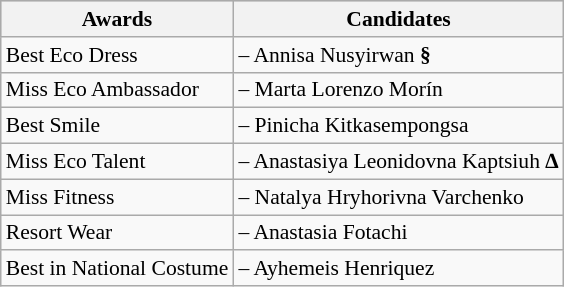<table class="wikitable sortable" style="font-size: 90%;" border="2" cellpadding="4" background: #f9f9f9;>
<tr bgcolor="#CCCCCC" align="center">
<th>Awards</th>
<th>Candidates</th>
</tr>
<tr>
<td>Best Eco Dress</td>
<td> – Annisa Nusyirwan <strong>§</strong></td>
</tr>
<tr>
<td>Miss Eco Ambassador</td>
<td> – Marta Lorenzo Morín</td>
</tr>
<tr>
<td>Best Smile</td>
<td> – Pinicha Kitkasempongsa</td>
</tr>
<tr>
<td>Miss Eco Talent</td>
<td> – Anastasiya Leonidovna Kaptsiuh <strong>∆</strong></td>
</tr>
<tr>
<td>Miss Fitness</td>
<td> – Natalya Hryhorivna Varchenko</td>
</tr>
<tr>
<td>Resort Wear</td>
<td> – Anastasia Fotachi</td>
</tr>
<tr>
<td>Best in National Costume</td>
<td> – Ayhemeis Henriquez</td>
</tr>
</table>
